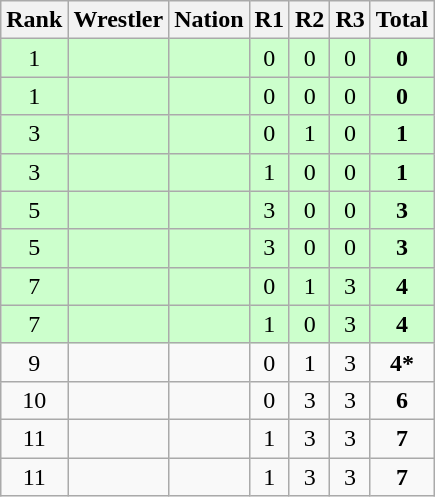<table class="wikitable sortable" style="text-align:center;">
<tr>
<th>Rank</th>
<th>Wrestler</th>
<th>Nation</th>
<th>R1</th>
<th>R2</th>
<th>R3</th>
<th>Total</th>
</tr>
<tr style="background:#cfc;">
<td>1</td>
<td align=left></td>
<td align=left></td>
<td>0</td>
<td>0</td>
<td>0</td>
<td><strong>0</strong></td>
</tr>
<tr style="background:#cfc;">
<td>1</td>
<td align=left></td>
<td align=left></td>
<td>0</td>
<td>0</td>
<td>0</td>
<td><strong>0</strong></td>
</tr>
<tr style="background:#cfc;">
<td>3</td>
<td align=left></td>
<td align=left></td>
<td>0</td>
<td>1</td>
<td>0</td>
<td><strong>1</strong></td>
</tr>
<tr style="background:#cfc;">
<td>3</td>
<td align=left></td>
<td align=left></td>
<td>1</td>
<td>0</td>
<td>0</td>
<td><strong>1</strong></td>
</tr>
<tr style="background:#cfc;">
<td>5</td>
<td align=left></td>
<td align=left></td>
<td>3</td>
<td>0</td>
<td>0</td>
<td><strong>3</strong></td>
</tr>
<tr style="background:#cfc;">
<td>5</td>
<td align=left></td>
<td align=left></td>
<td>3</td>
<td>0</td>
<td>0</td>
<td><strong>3</strong></td>
</tr>
<tr style="background:#cfc;">
<td>7</td>
<td align=left></td>
<td align=left></td>
<td>0</td>
<td>1</td>
<td>3</td>
<td><strong>4</strong></td>
</tr>
<tr style="background:#cfc;">
<td>7</td>
<td align=left></td>
<td align=left></td>
<td>1</td>
<td>0</td>
<td>3</td>
<td><strong>4</strong></td>
</tr>
<tr>
<td>9</td>
<td align=left></td>
<td align=left></td>
<td>0</td>
<td>1</td>
<td>3</td>
<td><strong>4*</strong></td>
</tr>
<tr>
<td>10</td>
<td align=left></td>
<td align=left></td>
<td>0</td>
<td>3</td>
<td>3</td>
<td><strong>6</strong></td>
</tr>
<tr>
<td>11</td>
<td align=left></td>
<td align=left></td>
<td>1</td>
<td>3</td>
<td>3</td>
<td><strong>7</strong></td>
</tr>
<tr>
<td>11</td>
<td align=left></td>
<td align=left></td>
<td>1</td>
<td>3</td>
<td>3</td>
<td><strong>7</strong></td>
</tr>
</table>
